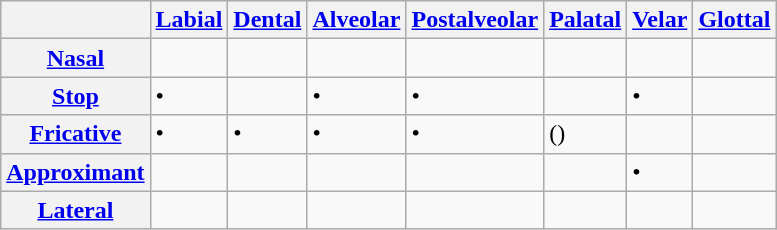<table class="wikitable">
<tr>
<th></th>
<th><a href='#'>Labial</a></th>
<th><a href='#'>Dental</a></th>
<th><a href='#'>Alveolar</a></th>
<th><a href='#'>Postalveolar</a></th>
<th><a href='#'>Palatal</a></th>
<th><a href='#'>Velar</a></th>
<th><a href='#'>Glottal</a></th>
</tr>
<tr>
<th><a href='#'>Nasal</a></th>
<td></td>
<td></td>
<td></td>
<td></td>
<td></td>
<td><strong></strong></td>
<td></td>
</tr>
<tr>
<th><a href='#'>Stop</a></th>
<td> • </td>
<td></td>
<td> • </td>
<td> • </td>
<td></td>
<td> • </td>
<td></td>
</tr>
<tr>
<th><a href='#'>Fricative</a></th>
<td> • </td>
<td> • </td>
<td> • </td>
<td> • <strong></strong></td>
<td>(<strong></strong>)</td>
<td><em></em></td>
<td></td>
</tr>
<tr>
<th><a href='#'>Approximant</a></th>
<td></td>
<td></td>
<td></td>
<td></td>
<td></td>
<td> • </td>
<td></td>
</tr>
<tr>
<th><a href='#'>Lateral</a></th>
<td></td>
<td></td>
<td></td>
<td></td>
<td></td>
<td></td>
<td></td>
</tr>
</table>
